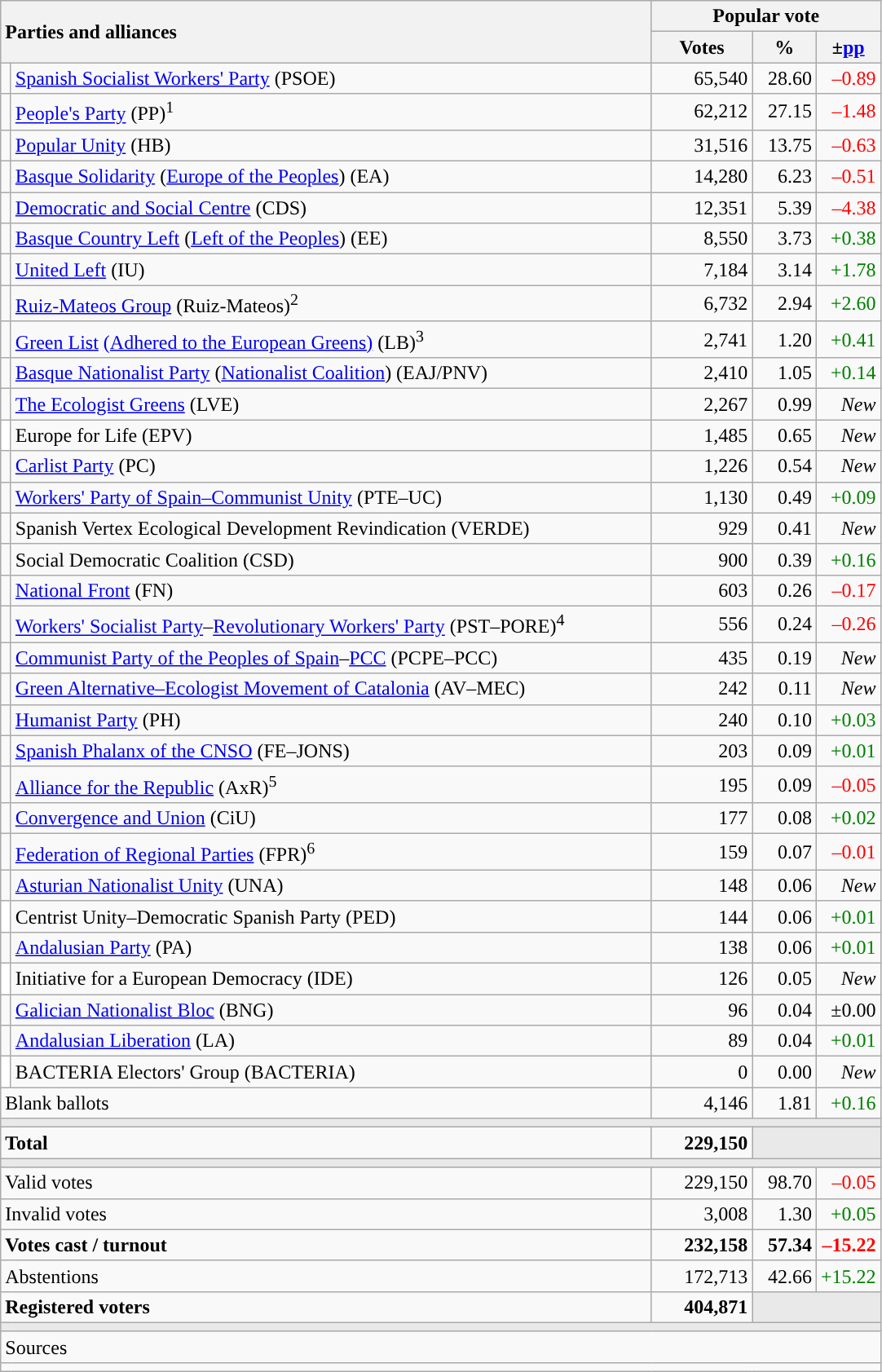<table class="wikitable" style="text-align:right">
<tr>
<th style="text-align:left;" rowspan="2" colspan="2" width="525">Parties and alliances</th>
<th colspan="3">Popular vote</th>
</tr>
<tr>
<th width="75">Votes</th>
<th width="45">%</th>
<th width="45">±<a href='#'>pp</a></th>
</tr>
<tr>
<td width="1" style="color:inherit;background:"></td>
<td align="left"><a href='#'>Spanish Socialist Workers' Party</a> (PSOE)</td>
<td>65,540</td>
<td>28.60</td>
<td style="color:red;">–0.89</td>
</tr>
<tr>
<td style="color:inherit;background:"></td>
<td align="left"><a href='#'>People's Party</a> (PP)<sup>1</sup></td>
<td>62,212</td>
<td>27.15</td>
<td style="color:red;">–1.48</td>
</tr>
<tr>
<td style="color:inherit;background:"></td>
<td align="left"><a href='#'>Popular Unity</a> (HB)</td>
<td>31,516</td>
<td>13.75</td>
<td style="color:red;">–0.63</td>
</tr>
<tr>
<td style="color:inherit;background:"></td>
<td align="left"><a href='#'>Basque Solidarity</a> (<a href='#'>Europe of the Peoples</a>) (EA)</td>
<td>14,280</td>
<td>6.23</td>
<td style="color:red;">–0.51</td>
</tr>
<tr>
<td style="color:inherit;background:"></td>
<td align="left"><a href='#'>Democratic and Social Centre</a> (CDS)</td>
<td>12,351</td>
<td>5.39</td>
<td style="color:red;">–4.38</td>
</tr>
<tr>
<td style="color:inherit;background:"></td>
<td align="left"><a href='#'>Basque Country Left</a> (<a href='#'>Left of the Peoples</a>) (EE)</td>
<td>8,550</td>
<td>3.73</td>
<td style="color:green;">+0.38</td>
</tr>
<tr>
<td style="color:inherit;background:"></td>
<td align="left"><a href='#'>United Left</a> (IU)</td>
<td>7,184</td>
<td>3.14</td>
<td style="color:green;">+1.78</td>
</tr>
<tr>
<td style="color:inherit;background:"></td>
<td align="left"><a href='#'>Ruiz-Mateos Group</a> (Ruiz-Mateos)<sup>2</sup></td>
<td>6,732</td>
<td>2.94</td>
<td style="color:green;">+2.60</td>
</tr>
<tr>
<td style="color:inherit;background:"></td>
<td align="left"><a href='#'>Green List</a> <a href='#'>(Adhered to the European Greens)</a> (LB)<sup>3</sup></td>
<td>2,741</td>
<td>1.20</td>
<td style="color:green;">+0.41</td>
</tr>
<tr>
<td style="color:inherit;background:"></td>
<td align="left"><a href='#'>Basque Nationalist Party</a> (<a href='#'>Nationalist Coalition</a>) (EAJ/PNV)</td>
<td>2,410</td>
<td>1.05</td>
<td style="color:green;">+0.14</td>
</tr>
<tr>
<td style="color:inherit;background:"></td>
<td align="left"><a href='#'>The Ecologist Greens</a> (LVE)</td>
<td>2,267</td>
<td>0.99</td>
<td><em>New</em></td>
</tr>
<tr>
<td bgcolor="white"></td>
<td align="left">Europe for Life (EPV)</td>
<td>1,485</td>
<td>0.65</td>
<td><em>New</em></td>
</tr>
<tr>
<td style="color:inherit;background:"></td>
<td align="left"><a href='#'>Carlist Party</a> (PC)</td>
<td>1,226</td>
<td>0.54</td>
<td><em>New</em></td>
</tr>
<tr>
<td style="color:inherit;background:"></td>
<td align="left"><a href='#'>Workers' Party of Spain–Communist Unity</a> (PTE–UC)</td>
<td>1,130</td>
<td>0.49</td>
<td style="color:green;">+0.09</td>
</tr>
<tr>
<td style="color:inherit;background:"></td>
<td align="left">Spanish Vertex Ecological Development Revindication (VERDE)</td>
<td>929</td>
<td>0.41</td>
<td><em>New</em></td>
</tr>
<tr>
<td style="color:inherit;background:"></td>
<td align="left">Social Democratic Coalition (CSD)</td>
<td>900</td>
<td>0.39</td>
<td style="color:green;">+0.16</td>
</tr>
<tr>
<td style="color:inherit;background:"></td>
<td align="left"><a href='#'>National Front</a> (FN)</td>
<td>603</td>
<td>0.26</td>
<td style="color:red;">–0.17</td>
</tr>
<tr>
<td style="color:inherit;background:"></td>
<td align="left"><a href='#'>Workers' Socialist Party</a>–<a href='#'>Revolutionary Workers' Party</a> (PST–PORE)<sup>4</sup></td>
<td>556</td>
<td>0.24</td>
<td style="color:red;">–0.26</td>
</tr>
<tr>
<td style="color:inherit;background:"></td>
<td align="left"><a href='#'>Communist Party of the Peoples of Spain</a>–<a href='#'>PCC</a> (PCPE–PCC)</td>
<td>435</td>
<td>0.19</td>
<td><em>New</em></td>
</tr>
<tr>
<td style="color:inherit;background:"></td>
<td align="left"><a href='#'>Green Alternative–Ecologist Movement of Catalonia</a> (AV–MEC)</td>
<td>242</td>
<td>0.11</td>
<td><em>New</em></td>
</tr>
<tr>
<td style="color:inherit;background:"></td>
<td align="left"><a href='#'>Humanist Party</a> (PH)</td>
<td>240</td>
<td>0.10</td>
<td style="color:green;">+0.03</td>
</tr>
<tr>
<td style="color:inherit;background:"></td>
<td align="left"><a href='#'>Spanish Phalanx of the CNSO</a> (FE–JONS)</td>
<td>203</td>
<td>0.09</td>
<td style="color:green;">+0.01</td>
</tr>
<tr>
<td style="color:inherit;background:"></td>
<td align="left"><a href='#'>Alliance for the Republic</a> (AxR)<sup>5</sup></td>
<td>195</td>
<td>0.09</td>
<td style="color:red;">–0.05</td>
</tr>
<tr>
<td style="color:inherit;background:"></td>
<td align="left"><a href='#'>Convergence and Union</a> (CiU)</td>
<td>177</td>
<td>0.08</td>
<td style="color:green;">+0.02</td>
</tr>
<tr>
<td style="color:inherit;background:"></td>
<td align="left"><a href='#'>Federation of Regional Parties</a> (FPR)<sup>6</sup></td>
<td>159</td>
<td>0.07</td>
<td style="color:red;">–0.01</td>
</tr>
<tr>
<td style="color:inherit;background:"></td>
<td align="left"><a href='#'>Asturian Nationalist Unity</a> (UNA)</td>
<td>148</td>
<td>0.06</td>
<td><em>New</em></td>
</tr>
<tr>
<td bgcolor="white"></td>
<td align="left">Centrist Unity–Democratic Spanish Party (PED)</td>
<td>144</td>
<td>0.06</td>
<td style="color:green;">+0.01</td>
</tr>
<tr>
<td style="color:inherit;background:"></td>
<td align="left"><a href='#'>Andalusian Party</a> (PA)</td>
<td>138</td>
<td>0.06</td>
<td style="color:green;">+0.01</td>
</tr>
<tr>
<td bgcolor="white"></td>
<td align="left">Initiative for a European Democracy (IDE)</td>
<td>126</td>
<td>0.05</td>
<td><em>New</em></td>
</tr>
<tr>
<td style="color:inherit;background:"></td>
<td align="left"><a href='#'>Galician Nationalist Bloc</a> (BNG)</td>
<td>96</td>
<td>0.04</td>
<td>±0.00</td>
</tr>
<tr>
<td style="color:inherit;background:"></td>
<td align="left"><a href='#'>Andalusian Liberation</a> (LA)</td>
<td>89</td>
<td>0.04</td>
<td style="color:green;">+0.01</td>
</tr>
<tr>
<td bgcolor="white"></td>
<td align="left">BACTERIA Electors' Group (BACTERIA)</td>
<td>0</td>
<td>0.00</td>
<td><em>New</em></td>
</tr>
<tr>
<td align="left" colspan="2">Blank ballots</td>
<td>4,146</td>
<td>1.81</td>
<td style="color:green;">+0.16</td>
</tr>
<tr>
<td colspan="5" bgcolor="#E9E9E9"></td>
</tr>
<tr style="font-weight:bold;">
<td align="left" colspan="2">Total</td>
<td>229,150</td>
<td bgcolor="#E9E9E9" colspan="2"></td>
</tr>
<tr>
<td colspan="5" bgcolor="#E9E9E9"></td>
</tr>
<tr>
<td align="left" colspan="2">Valid votes</td>
<td>229,150</td>
<td>98.70</td>
<td style="color:red;">–0.05</td>
</tr>
<tr>
<td align="left" colspan="2">Invalid votes</td>
<td>3,008</td>
<td>1.30</td>
<td style="color:green;">+0.05</td>
</tr>
<tr style="font-weight:bold;">
<td align="left" colspan="2">Votes cast / turnout</td>
<td>232,158</td>
<td>57.34</td>
<td style="color:red;">–15.22</td>
</tr>
<tr>
<td align="left" colspan="2">Abstentions</td>
<td>172,713</td>
<td>42.66</td>
<td style="color:green;">+15.22</td>
</tr>
<tr style="font-weight:bold;">
<td align="left" colspan="2">Registered voters</td>
<td>404,871</td>
<td bgcolor="#E9E9E9" colspan="2"></td>
</tr>
<tr>
<td colspan="5" bgcolor="#E9E9E9"></td>
</tr>
<tr>
<td align="left" colspan="5">Sources</td>
</tr>
<tr>
<td colspan="5" style="text-align:left; max-width:680px;"></td>
</tr>
</table>
